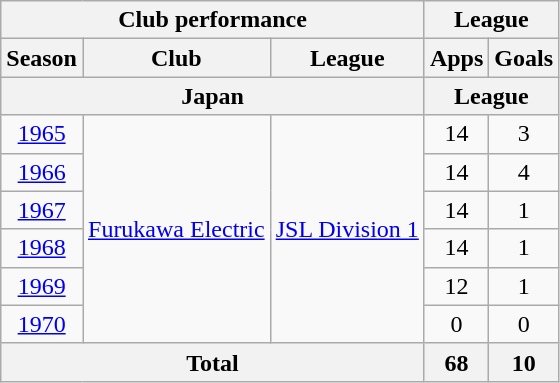<table class="wikitable" style="text-align:center;">
<tr>
<th colspan=3>Club performance</th>
<th colspan=2>League</th>
</tr>
<tr>
<th>Season</th>
<th>Club</th>
<th>League</th>
<th>Apps</th>
<th>Goals</th>
</tr>
<tr>
<th colspan=3>Japan</th>
<th colspan=2>League</th>
</tr>
<tr>
<td><a href='#'>1965</a></td>
<td rowspan="6"><a href='#'>Furukawa Electric</a></td>
<td rowspan="6"><a href='#'>JSL Division 1</a></td>
<td>14</td>
<td>3</td>
</tr>
<tr>
<td><a href='#'>1966</a></td>
<td>14</td>
<td>4</td>
</tr>
<tr>
<td><a href='#'>1967</a></td>
<td>14</td>
<td>1</td>
</tr>
<tr>
<td><a href='#'>1968</a></td>
<td>14</td>
<td>1</td>
</tr>
<tr>
<td><a href='#'>1969</a></td>
<td>12</td>
<td>1</td>
</tr>
<tr>
<td><a href='#'>1970</a></td>
<td>0</td>
<td>0</td>
</tr>
<tr>
<th colspan=3>Total</th>
<th>68</th>
<th>10</th>
</tr>
</table>
